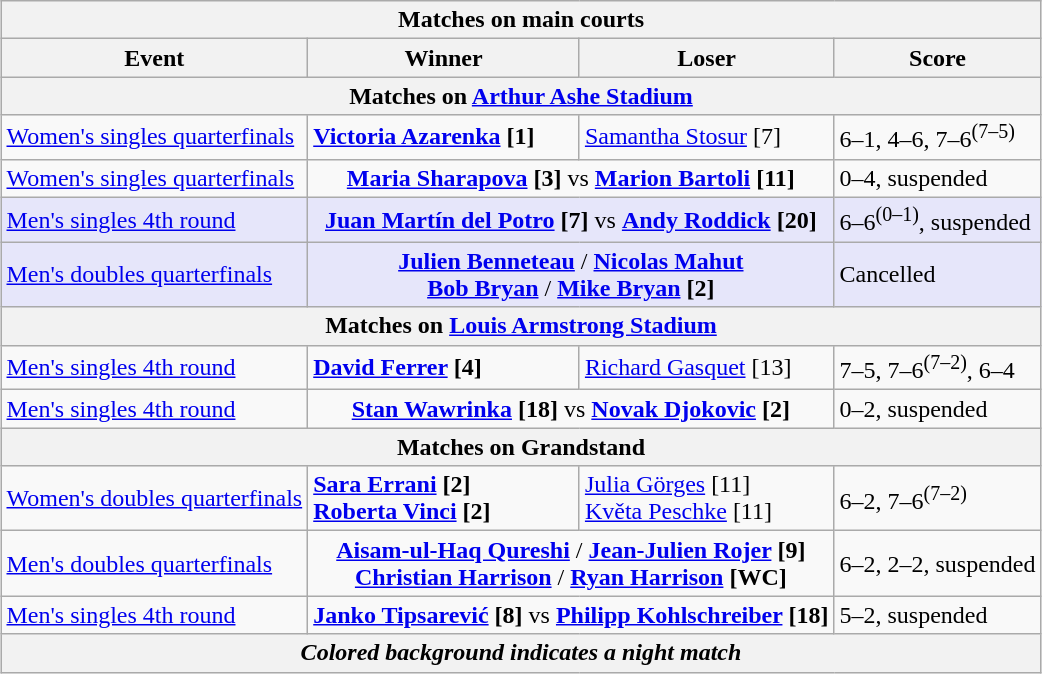<table class="wikitable collapsible uncollapsed" style=margin:auto>
<tr>
<th colspan=4><strong>Matches on main courts</strong></th>
</tr>
<tr>
<th>Event</th>
<th>Winner</th>
<th>Loser</th>
<th>Score</th>
</tr>
<tr>
<th colspan=4><strong>Matches on <a href='#'>Arthur Ashe Stadium</a></strong></th>
</tr>
<tr>
<td><a href='#'>Women's singles quarterfinals</a></td>
<td> <strong><a href='#'>Victoria Azarenka</a> [1]</strong></td>
<td> <a href='#'>Samantha Stosur</a> [7]</td>
<td>6–1, 4–6, 7–6<sup>(7–5)</sup></td>
</tr>
<tr>
<td><a href='#'>Women's singles quarterfinals</a></td>
<td align="center" colspan="2"> <strong><a href='#'>Maria Sharapova</a> [3]</strong> vs  <strong><a href='#'>Marion Bartoli</a> [11]</strong></td>
<td>0–4, suspended</td>
</tr>
<tr bgcolor="lavender">
<td><a href='#'>Men's singles 4th round</a></td>
<td align="center" colspan="2"> <strong><a href='#'>Juan Martín del Potro</a> [7]</strong> vs  <strong><a href='#'>Andy Roddick</a> [20]</strong></td>
<td>6–6<sup>(0–1)</sup>, suspended</td>
</tr>
<tr bgcolor="lavender">
<td><a href='#'>Men's doubles quarterfinals</a></td>
<td align="center" colspan="2"> <strong><a href='#'>Julien Benneteau</a></strong> /  <strong><a href='#'>Nicolas Mahut</a></strong><br> <strong><a href='#'>Bob Bryan</a></strong> /  <strong><a href='#'>Mike Bryan</a> [2]</strong></td>
<td>Cancelled</td>
</tr>
<tr>
<th colspan=4><strong>Matches on <a href='#'>Louis Armstrong Stadium</a></strong></th>
</tr>
<tr>
<td><a href='#'>Men's singles 4th round</a></td>
<td> <strong><a href='#'>David Ferrer</a> [4]</strong></td>
<td> <a href='#'>Richard Gasquet</a> [13]</td>
<td>7–5, 7–6<sup>(7–2)</sup>, 6–4</td>
</tr>
<tr>
<td><a href='#'>Men's singles 4th round</a></td>
<td align="center" colspan="2"> <strong><a href='#'>Stan Wawrinka</a> [18]</strong> vs  <strong><a href='#'>Novak Djokovic</a> [2]</strong></td>
<td>0–2, suspended</td>
</tr>
<tr>
<th colspan=4><strong>Matches on Grandstand</strong></th>
</tr>
<tr>
<td><a href='#'>Women's doubles quarterfinals</a></td>
<td> <strong><a href='#'>Sara Errani</a> [2]</strong><br> <strong><a href='#'>Roberta Vinci</a> [2]</strong></td>
<td> <a href='#'>Julia Görges</a> [11]<br> <a href='#'>Květa Peschke</a> [11]</td>
<td>6–2, 7–6<sup>(7–2)</sup></td>
</tr>
<tr>
<td><a href='#'>Men's doubles quarterfinals</a></td>
<td align="center" colspan="2"> <strong><a href='#'>Aisam-ul-Haq Qureshi</a></strong> /  <strong><a href='#'>Jean-Julien Rojer</a> [9]</strong><br> <strong><a href='#'>Christian Harrison</a></strong> /  <strong><a href='#'>Ryan Harrison</a> [WC]</strong></td>
<td>6–2, 2–2, suspended</td>
</tr>
<tr>
<td><a href='#'>Men's singles 4th round</a></td>
<td align="center" colspan="2"> <strong><a href='#'>Janko Tipsarević</a> [8]</strong> vs  <strong><a href='#'>Philipp Kohlschreiber</a> [18]</strong></td>
<td>5–2, suspended</td>
</tr>
<tr>
<th colspan=4><em>Colored background indicates a night match</em></th>
</tr>
</table>
